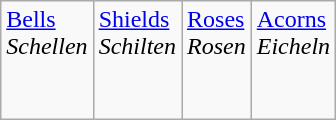<table class="wikitable">
<tr valign="top">
<td><a href='#'>Bells</a><br> <em>Schellen</em><br><br><br></td>
<td><a href='#'>Shields</a><br> <em>Schilten</em><br><br><br></td>
<td><a href='#'>Roses</a><br> <em>Rosen</em><br><br><br></td>
<td><a href='#'>Acorns</a><br> <em>Eicheln</em><br><br><br></td>
</tr>
</table>
